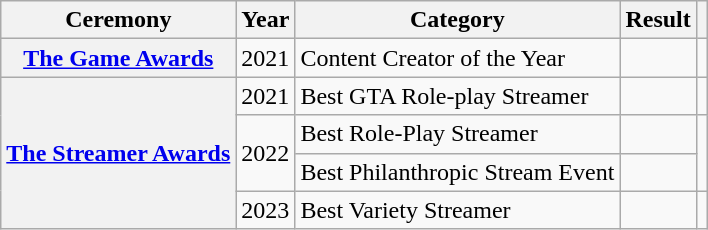<table class="wikitable plainrowheaders sortable">
<tr>
<th scope="col">Ceremony</th>
<th scope="col">Year</th>
<th scope="col">Category</th>
<th scope="col">Result</th>
<th scope="col" class="unsortable"></th>
</tr>
<tr>
<th scope="row"><a href='#'>The Game Awards</a></th>
<td>2021</td>
<td>Content Creator of the Year</td>
<td></td>
<td align="center"></td>
</tr>
<tr>
<th scope="row" rowspan="4"><a href='#'>The Streamer Awards</a></th>
<td>2021</td>
<td>Best GTA Role-play Streamer</td>
<td></td>
<td align="center"></td>
</tr>
<tr>
<td rowspan="2">2022</td>
<td>Best Role-Play Streamer</td>
<td></td>
<td align="center" rowspan="2"></td>
</tr>
<tr>
<td>Best Philanthropic Stream Event<br></td>
<td></td>
</tr>
<tr>
<td>2023</td>
<td>Best Variety Streamer</td>
<td></td>
<td align="center"></td>
</tr>
</table>
